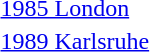<table>
<tr>
<td><a href='#'>1985 London</a></td>
<td></td>
<td></td>
<td></td>
</tr>
<tr>
<td><a href='#'>1989 Karlsruhe</a></td>
<td></td>
<td></td>
<td></td>
</tr>
</table>
